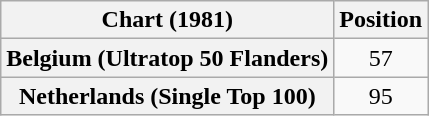<table class="wikitable sortable plainrowheaders" style="text-align:center">
<tr>
<th>Chart (1981)</th>
<th>Position</th>
</tr>
<tr>
<th scope="row">Belgium (Ultratop 50 Flanders)</th>
<td>57</td>
</tr>
<tr>
<th scope="row">Netherlands (Single Top 100)</th>
<td>95</td>
</tr>
</table>
